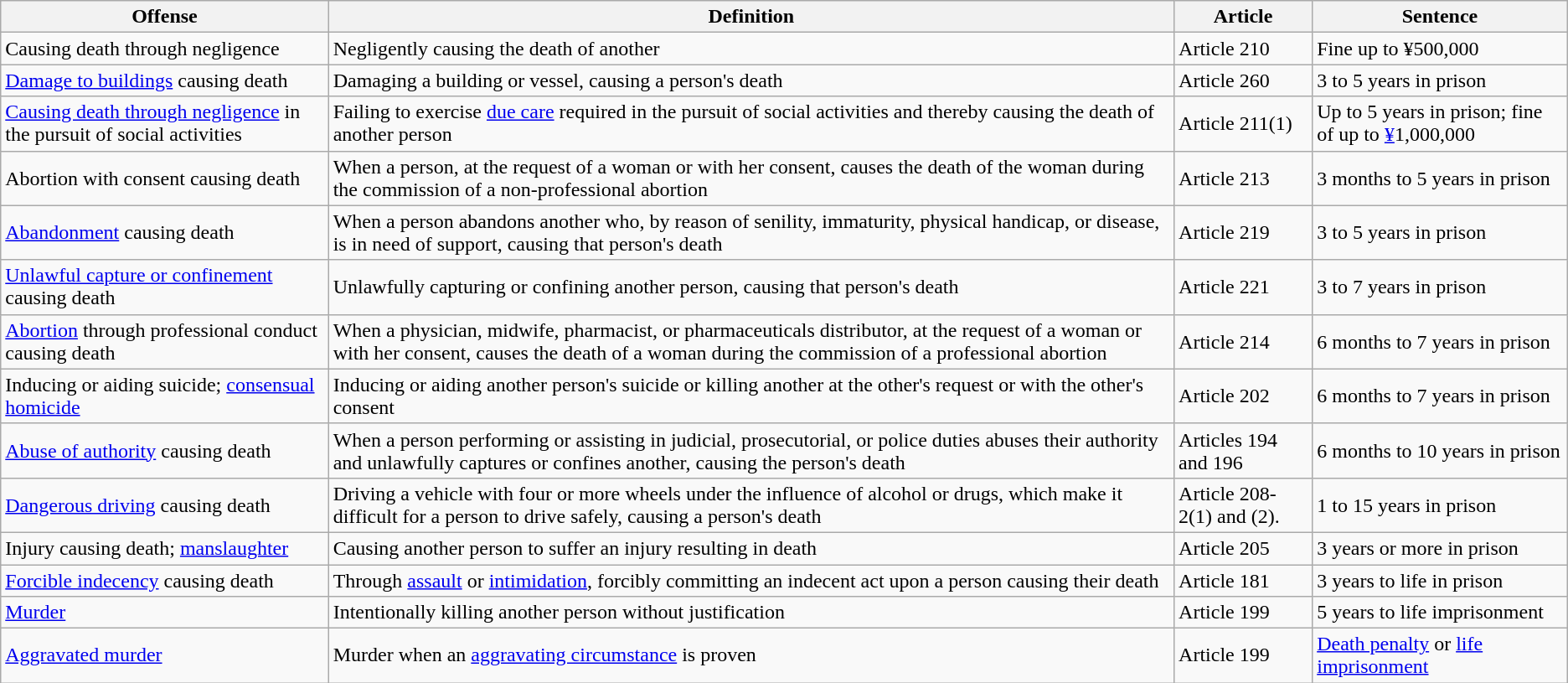<table class="wikitable">
<tr>
<th>Offense</th>
<th>Definition</th>
<th>Article</th>
<th>Sentence</th>
</tr>
<tr>
<td>Causing death through negligence</td>
<td>Negligently causing the death of another</td>
<td>Article 210</td>
<td>Fine up to ¥500,000</td>
</tr>
<tr>
<td><a href='#'>Damage to buildings</a> causing death</td>
<td>Damaging a building or vessel, causing a person's death</td>
<td>Article 260</td>
<td>3 to 5 years in prison</td>
</tr>
<tr>
<td><a href='#'>Causing death through negligence</a> in the pursuit of social activities</td>
<td>Failing to exercise <a href='#'>due care</a> required in the pursuit of social activities and thereby causing the death of another person</td>
<td>Article 211(1)</td>
<td>Up to 5 years in prison; fine of up to <a href='#'>¥</a>1,000,000</td>
</tr>
<tr>
<td>Abortion with consent causing death</td>
<td>When a person, at the request of a woman or with her consent, causes the death of the woman during the commission of a non-professional abortion</td>
<td>Article 213</td>
<td>3 months to 5 years in prison</td>
</tr>
<tr>
<td><a href='#'>Abandonment</a> causing death</td>
<td>When a person abandons another who, by reason of senility, immaturity, physical handicap, or disease, is in need of support, causing that person's death</td>
<td>Article 219</td>
<td>3 to 5 years in prison</td>
</tr>
<tr>
<td><a href='#'>Unlawful capture or confinement</a> causing death</td>
<td>Unlawfully capturing or confining another person, causing that person's death</td>
<td>Article 221</td>
<td>3 to 7 years in prison</td>
</tr>
<tr>
<td><a href='#'>Abortion</a> through professional conduct causing death</td>
<td>When a physician, midwife, pharmacist, or pharmaceuticals distributor, at the request of a woman or with her consent, causes the death of a woman during the commission of a professional abortion</td>
<td>Article 214</td>
<td>6 months to 7 years in prison</td>
</tr>
<tr>
<td>Inducing or aiding suicide; <a href='#'>consensual homicide</a></td>
<td>Inducing or aiding another person's suicide or killing another at the other's request or with the other's consent</td>
<td>Article 202</td>
<td>6 months to 7 years in prison</td>
</tr>
<tr>
<td><a href='#'>Abuse of authority</a> causing death</td>
<td>When a person performing or assisting in judicial, prosecutorial, or police duties abuses their authority and unlawfully captures or confines another, causing the person's death</td>
<td>Articles 194 and 196</td>
<td>6 months to 10 years in prison</td>
</tr>
<tr>
<td><a href='#'>Dangerous driving</a> causing death</td>
<td>Driving a vehicle with four or more wheels under the influence of alcohol or drugs, which make it difficult for a person to drive safely, causing a person's death</td>
<td>Article 208-2(1) and (2).</td>
<td>1 to 15 years in prison</td>
</tr>
<tr>
<td>Injury causing death; <a href='#'>manslaughter</a></td>
<td>Causing another person to suffer an injury resulting in death</td>
<td>Article 205</td>
<td>3 years or more in prison</td>
</tr>
<tr>
<td><a href='#'>Forcible indecency</a> causing death</td>
<td>Through <a href='#'>assault</a> or <a href='#'>intimidation</a>, forcibly committing an indecent act upon a person causing their death</td>
<td>Article 181</td>
<td>3 years to life in prison</td>
</tr>
<tr>
<td><a href='#'>Murder</a></td>
<td>Intentionally killing another person without justification</td>
<td>Article 199</td>
<td>5 years to life imprisonment</td>
</tr>
<tr>
<td><a href='#'>Aggravated murder</a></td>
<td>Murder when an <a href='#'>aggravating circumstance</a> is proven</td>
<td>Article 199</td>
<td><a href='#'>Death penalty</a> or <a href='#'>life imprisonment</a></td>
</tr>
</table>
